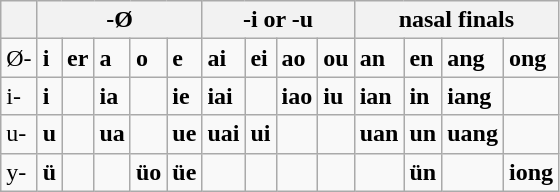<table class="wikitable">
<tr>
<th></th>
<th colspan="5"><strong>-Ø</strong></th>
<th colspan="4"><strong>-i or -u</strong></th>
<th colspan="4"><strong>nasal finals</strong></th>
</tr>
<tr>
<td>Ø-</td>
<td> <strong>i</strong></td>
<td> <strong>er</strong></td>
<td> <strong>a</strong></td>
<td> <strong>o</strong></td>
<td> <strong>e</strong></td>
<td> <strong>ai</strong></td>
<td> <strong>ei</strong></td>
<td> <strong>ao</strong></td>
<td> <strong>ou</strong></td>
<td> <strong>an</strong></td>
<td> <strong>en</strong></td>
<td> <strong>ang</strong></td>
<td> <strong>ong</strong></td>
</tr>
<tr>
<td>i-</td>
<td> <strong>i</strong></td>
<td></td>
<td> <strong>ia</strong></td>
<td></td>
<td> <strong>ie</strong></td>
<td> <strong>iai</strong></td>
<td></td>
<td> <strong>iao</strong></td>
<td> <strong>iu</strong></td>
<td> <strong>ian</strong></td>
<td> <strong>in</strong></td>
<td> <strong>iang</strong></td>
<td></td>
</tr>
<tr>
<td>u-</td>
<td> <strong>u</strong></td>
<td></td>
<td> <strong>ua</strong></td>
<td></td>
<td> <strong>ue</strong></td>
<td> <strong>uai</strong></td>
<td> <strong>ui</strong></td>
<td></td>
<td></td>
<td> <strong>uan</strong></td>
<td> <strong>un</strong></td>
<td> <strong>uang</strong></td>
<td></td>
</tr>
<tr>
<td>y-</td>
<td> <strong>ü</strong></td>
<td></td>
<td></td>
<td> <strong>üo</strong></td>
<td> <strong>üe</strong></td>
<td></td>
<td></td>
<td></td>
<td></td>
<td></td>
<td> <strong>ün</strong></td>
<td></td>
<td> <strong>iong</strong></td>
</tr>
</table>
